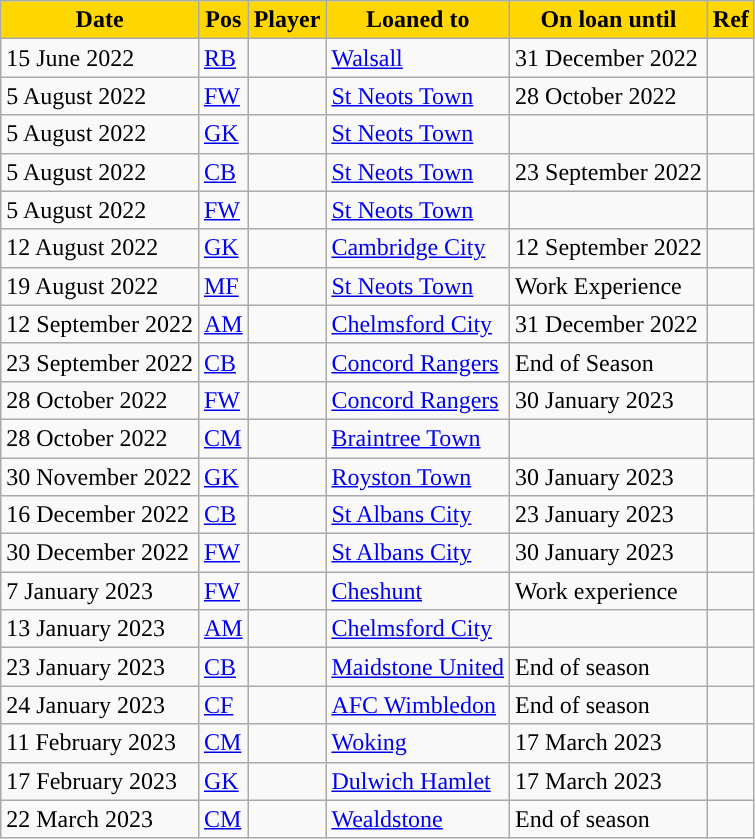<table class="wikitable plainrowheaders sortable">
<tr>
<th style="background-color:#ffd700; color:#000000; ">Date</th>
<th style="background-color:#ffd700; color:#000000; ">Pos</th>
<th style="background-color:#ffd700; color:#000000; ">Player</th>
<th style="background-color:#ffd700; color:#000000; ">Loaned to</th>
<th style="background-color:#ffd700; color:#000000; ">On loan until</th>
<th style="background-color:#ffd700; color:#000000; ">Ref</th>
</tr>
<tr>
<td>15 June 2022</td>
<td><a href='#'>RB</a></td>
<td></td>
<td><a href='#'>Walsall</a></td>
<td>31 December 2022</td>
<td></td>
</tr>
<tr>
<td>5 August 2022</td>
<td><a href='#'>FW</a></td>
<td></td>
<td><a href='#'>St Neots Town</a></td>
<td>28 October 2022</td>
<td></td>
</tr>
<tr>
<td>5 August 2022</td>
<td><a href='#'>GK</a></td>
<td></td>
<td><a href='#'>St Neots Town</a></td>
<td></td>
<td></td>
</tr>
<tr>
<td>5 August 2022</td>
<td><a href='#'>CB</a></td>
<td></td>
<td><a href='#'>St Neots Town</a></td>
<td>23 September 2022</td>
<td></td>
</tr>
<tr>
<td>5 August 2022</td>
<td><a href='#'>FW</a></td>
<td></td>
<td><a href='#'>St Neots Town</a></td>
<td></td>
<td></td>
</tr>
<tr>
<td>12 August 2022</td>
<td><a href='#'>GK</a></td>
<td></td>
<td><a href='#'>Cambridge City</a></td>
<td>12 September 2022</td>
<td></td>
</tr>
<tr>
<td>19 August 2022</td>
<td><a href='#'>MF</a></td>
<td></td>
<td><a href='#'>St Neots Town</a></td>
<td>Work Experience</td>
<td></td>
</tr>
<tr>
<td>12 September 2022</td>
<td><a href='#'>AM</a></td>
<td></td>
<td><a href='#'>Chelmsford City</a></td>
<td>31 December 2022</td>
<td></td>
</tr>
<tr>
<td>23 September 2022</td>
<td><a href='#'>CB</a></td>
<td></td>
<td><a href='#'>Concord Rangers</a></td>
<td>End of Season</td>
<td></td>
</tr>
<tr>
<td>28 October 2022</td>
<td><a href='#'>FW</a></td>
<td></td>
<td><a href='#'>Concord Rangers</a></td>
<td>30 January 2023</td>
<td></td>
</tr>
<tr>
<td>28 October 2022</td>
<td><a href='#'>CM</a></td>
<td></td>
<td><a href='#'>Braintree Town</a></td>
<td></td>
<td></td>
</tr>
<tr>
<td>30 November 2022</td>
<td><a href='#'>GK</a></td>
<td></td>
<td><a href='#'>Royston Town</a></td>
<td>30 January 2023</td>
<td></td>
</tr>
<tr>
<td>16 December 2022</td>
<td><a href='#'>CB</a></td>
<td></td>
<td><a href='#'>St Albans City</a></td>
<td>23 January 2023</td>
<td></td>
</tr>
<tr>
<td>30 December 2022</td>
<td><a href='#'>FW</a></td>
<td></td>
<td><a href='#'>St Albans City</a></td>
<td>30 January 2023</td>
<td></td>
</tr>
<tr>
<td>7 January 2023</td>
<td><a href='#'>FW</a></td>
<td></td>
<td><a href='#'>Cheshunt</a></td>
<td>Work experience</td>
<td></td>
</tr>
<tr>
<td>13 January 2023</td>
<td><a href='#'>AM</a></td>
<td></td>
<td><a href='#'>Chelmsford City</a></td>
<td></td>
<td></td>
</tr>
<tr>
<td>23 January 2023</td>
<td><a href='#'>CB</a></td>
<td></td>
<td><a href='#'>Maidstone United</a></td>
<td>End of season</td>
<td></td>
</tr>
<tr>
<td>24 January 2023</td>
<td><a href='#'>CF</a></td>
<td></td>
<td><a href='#'>AFC Wimbledon</a></td>
<td>End of season</td>
<td></td>
</tr>
<tr>
<td>11 February 2023</td>
<td><a href='#'>CM</a></td>
<td></td>
<td><a href='#'>Woking</a></td>
<td>17 March 2023</td>
<td></td>
</tr>
<tr>
<td>17 February 2023</td>
<td><a href='#'>GK</a></td>
<td></td>
<td><a href='#'>Dulwich Hamlet</a></td>
<td>17 March 2023</td>
<td></td>
</tr>
<tr>
<td>22 March 2023</td>
<td><a href='#'>CM</a></td>
<td></td>
<td><a href='#'>Wealdstone</a></td>
<td>End of season</td>
<td></td>
</tr>
</table>
